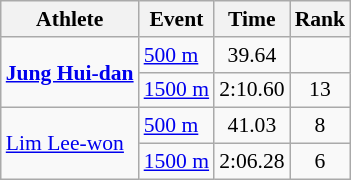<table class="wikitable" style="font-size:90%">
<tr>
<th>Athlete</th>
<th>Event</th>
<th>Time</th>
<th>Rank</th>
</tr>
<tr align=center>
<td align=left rowspan=2><strong><a href='#'>Jung Hui-dan</a></strong></td>
<td align=left><a href='#'>500 m</a></td>
<td>39.64</td>
<td></td>
</tr>
<tr align=center>
<td align=left><a href='#'>1500 m</a></td>
<td>2:10.60</td>
<td>13</td>
</tr>
<tr align=center>
<td align=left rowspan=2><a href='#'>Lim Lee-won</a></td>
<td align=left><a href='#'>500 m</a></td>
<td>41.03</td>
<td>8</td>
</tr>
<tr align=center>
<td align=left><a href='#'>1500 m</a></td>
<td>2:06.28</td>
<td>6</td>
</tr>
</table>
